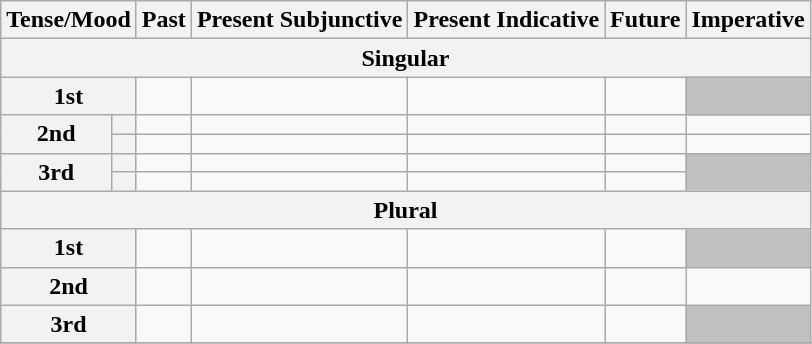<table class="wikitable" style="text-align:center">
<tr>
<th colspan=2>Tense/Mood</th>
<th>Past</th>
<th>Present Subjunctive</th>
<th>Present Indicative</th>
<th>Future</th>
<th>Imperative</th>
</tr>
<tr>
<th width="100%" colspan="7">Singular</th>
</tr>
<tr>
<th colspan=2>1st</th>
<td> </td>
<td> </td>
<td> </td>
<td> </td>
<td style=background:silver></td>
</tr>
<tr>
<th rowspan=2>2nd</th>
<th></th>
<td> </td>
<td> </td>
<td> </td>
<td> </td>
<td> </td>
</tr>
<tr>
<th></th>
<td> </td>
<td> </td>
<td> </td>
<td> </td>
<td> </td>
</tr>
<tr>
<th rowspan=2>3rd</th>
<th></th>
<td> </td>
<td> </td>
<td> </td>
<td> </td>
<td rowspan=2 style=background:silver></td>
</tr>
<tr>
<th></th>
<td> </td>
<td> </td>
<td> </td>
<td> </td>
</tr>
<tr>
<th width="100%" colspan="7">Plural</th>
</tr>
<tr>
<th colspan=2>1st</th>
<td> </td>
<td> </td>
<td> </td>
<td> </td>
<td style=background:silver></td>
</tr>
<tr>
<th colspan=2>2nd</th>
<td> </td>
<td> </td>
<td> </td>
<td> </td>
<td> </td>
</tr>
<tr>
<th colspan=2>3rd</th>
<td> </td>
<td> </td>
<td> </td>
<td> </td>
<td style=background:silver></td>
</tr>
<tr>
</tr>
</table>
